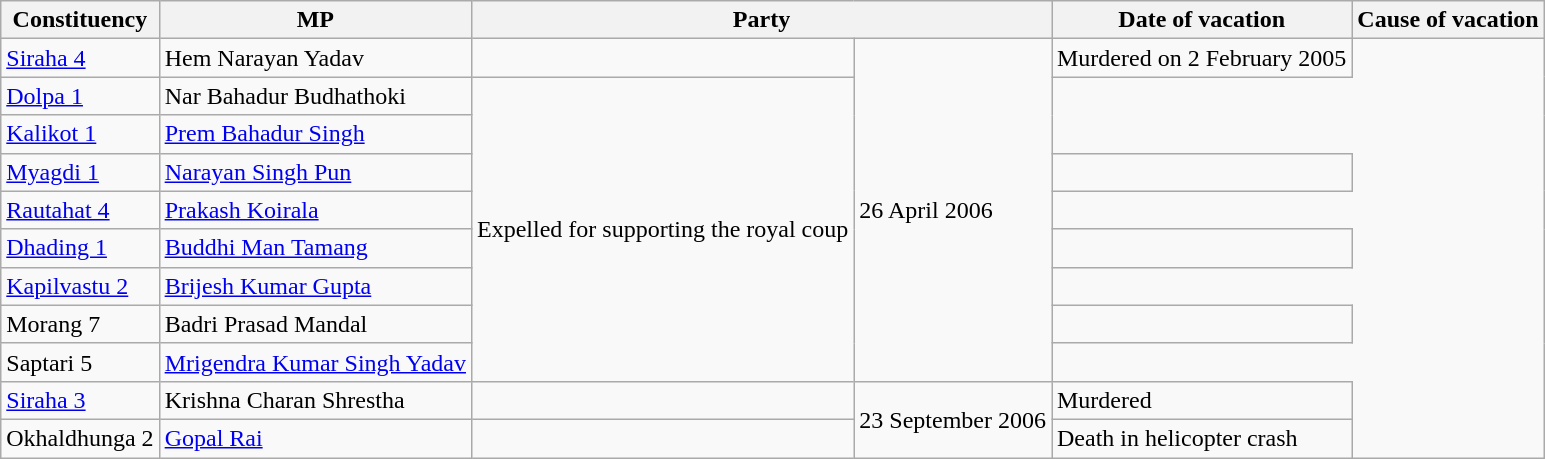<table class="wikitable">
<tr>
<th>Constituency</th>
<th>MP</th>
<th colspan="2">Party</th>
<th>Date of vacation</th>
<th>Cause of vacation</th>
</tr>
<tr>
<td><a href='#'>Siraha 4</a></td>
<td>Hem Narayan Yadav</td>
<td></td>
<td rowspan="9">26 April 2006</td>
<td>Murdered on 2 February 2005</td>
</tr>
<tr>
<td><a href='#'>Dolpa 1</a></td>
<td>Nar Bahadur Budhathoki</td>
<td rowspan="8">Expelled for supporting the royal coup</td>
</tr>
<tr>
<td><a href='#'>Kalikot 1</a></td>
<td><a href='#'>Prem Bahadur Singh</a></td>
</tr>
<tr>
<td><a href='#'>Myagdi 1</a></td>
<td><a href='#'>Narayan Singh Pun</a></td>
<td></td>
</tr>
<tr>
<td><a href='#'>Rautahat 4</a></td>
<td><a href='#'>Prakash Koirala</a></td>
</tr>
<tr>
<td><a href='#'>Dhading 1</a></td>
<td><a href='#'>Buddhi Man Tamang</a></td>
<td></td>
</tr>
<tr>
<td><a href='#'>Kapilvastu 2</a></td>
<td><a href='#'>Brijesh Kumar Gupta</a></td>
</tr>
<tr>
<td>Morang 7</td>
<td>Badri Prasad Mandal</td>
<td></td>
</tr>
<tr>
<td>Saptari 5</td>
<td><a href='#'>Mrigendra Kumar Singh Yadav</a></td>
</tr>
<tr>
<td><a href='#'>Siraha 3</a></td>
<td>Krishna Charan Shrestha</td>
<td></td>
<td rowspan="2">23 September 2006</td>
<td>Murdered</td>
</tr>
<tr>
<td>Okhaldhunga 2</td>
<td><a href='#'>Gopal Rai</a></td>
<td></td>
<td>Death in helicopter crash</td>
</tr>
</table>
